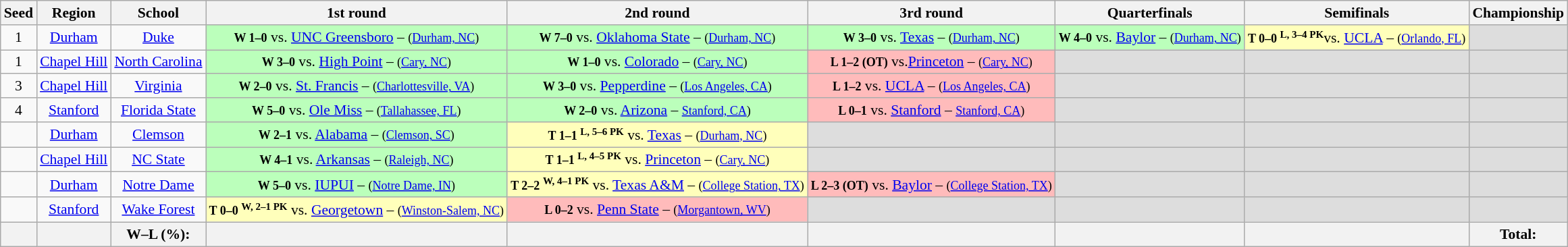<table class="sortable wikitable" style="white-space:nowrap; font-size:90%; text-align:center;">
<tr>
<th>Seed</th>
<th>Region</th>
<th>School</th>
<th>1st round</th>
<th>2nd round</th>
<th>3rd round</th>
<th>Quarterfinals</th>
<th>Semifinals</th>
<th>Championship</th>
</tr>
<tr>
<td>1</td>
<td><a href='#'>Durham</a></td>
<td><a href='#'>Duke</a></td>
<td style="background:#bfb;"><small><strong>W 1–0</strong></small> vs. <a href='#'>UNC Greensboro</a> – <small>(<a href='#'>Durham, NC</a>)</small></td>
<td style="background:#bfb;"><small><strong>W 7–0</strong></small> vs. <a href='#'>Oklahoma State</a> – <small>(<a href='#'>Durham, NC</a>)</small></td>
<td style="background:#bfb;"><small><strong>W 3–0</strong></small> vs. <a href='#'>Texas</a> – <small>(<a href='#'>Durham, NC</a>)</small></td>
<td style="background:#bfb;"><small><strong>W 4–0</strong></small> vs. <a href='#'>Baylor</a> – <small>(<a href='#'>Durham, NC</a>)</small></td>
<td style="background:#ffb;"><small><strong>T 0–0 <sup>L, 3–4 PK</sup></strong></small>vs. <a href='#'>UCLA</a> – <small>(<a href='#'>Orlando, FL</a>)</small></td>
<td bgcolor=#ddd></td>
</tr>
<tr>
<td>1</td>
<td><a href='#'>Chapel Hill</a></td>
<td><a href='#'>North Carolina</a></td>
<td style="background:#bfb;"><small><strong>W 3–0</strong></small> vs. <a href='#'>High Point</a> – <small>(<a href='#'>Cary, NC</a>)</small></td>
<td style="background:#bfb;"><small><strong>W 1–0</strong></small> vs. <a href='#'>Colorado</a> – <small>(<a href='#'>Cary, NC</a>)</small></td>
<td style="background:#fbb;"><small><strong>L 1–2 (OT)</strong></small> vs.<a href='#'>Princeton</a> – <small>(<a href='#'>Cary, NC</a>)</small></td>
<td bgcolor=#ddd></td>
<td bgcolor=#ddd></td>
<td bgcolor=#ddd></td>
</tr>
<tr>
<td>3</td>
<td><a href='#'>Chapel Hill</a></td>
<td><a href='#'>Virginia</a></td>
<td style="background:#bfb;"><small><strong>W 2–0</strong></small> vs. <a href='#'>St. Francis</a> – <small>(<a href='#'>Charlottesville, VA</a>)</small></td>
<td style="background:#bfb;"><small><strong>W 3–0</strong></small> vs. <a href='#'>Pepperdine</a> – <small>(<a href='#'>Los Angeles, CA</a>)</small></td>
<td style="background:#fbb;"><small><strong>L 1–2</strong></small>  vs. <a href='#'>UCLA</a> – <small>(<a href='#'>Los Angeles, CA</a>)</small></td>
<td bgcolor=#ddd></td>
<td bgcolor=#ddd></td>
<td bgcolor=#ddd></td>
</tr>
<tr>
<td>4</td>
<td><a href='#'>Stanford</a></td>
<td><a href='#'>Florida State</a></td>
<td style="background:#bfb;"><small><strong>W 5–0</strong></small> vs. <a href='#'>Ole Miss</a> – <small>(<a href='#'>Tallahassee, FL</a>)</small></td>
<td style="background:#bfb;"><small><strong>W 2–0</strong></small> vs. <a href='#'>Arizona</a> – <small><a href='#'>Stanford, CA</a>)</small></td>
<td style="background:#fbb;"><small><strong>L 0–1</strong></small>  vs. <a href='#'>Stanford</a> – <small><a href='#'>Stanford, CA</a>)</small></td>
<td bgcolor=#ddd></td>
<td bgcolor=#ddd></td>
<td bgcolor=#ddd></td>
</tr>
<tr>
<td></td>
<td><a href='#'>Durham</a></td>
<td><a href='#'>Clemson</a></td>
<td style="background:#bfb;"><small><strong>W 2–1</strong></small> vs. <a href='#'>Alabama</a> – <small>(<a href='#'>Clemson, SC</a>)</small></td>
<td style="background:#ffb;"><small><strong>T 1–1 <sup>L, 5–6 PK</sup></strong></small> vs. <a href='#'>Texas</a> – <small>(<a href='#'>Durham, NC</a>)</small></td>
<td bgcolor=#ddd></td>
<td bgcolor=#ddd></td>
<td bgcolor=#ddd></td>
<td bgcolor=#ddd></td>
</tr>
<tr>
<td></td>
<td><a href='#'>Chapel Hill</a></td>
<td><a href='#'>NC State</a></td>
<td style="background:#bfb;"><small><strong>W 4–1</strong></small> vs. <a href='#'>Arkansas</a> – <small>(<a href='#'>Raleigh, NC</a>)</small></td>
<td style="background:#ffb;"><small><strong>T 1–1 <sup>L, 4–5 PK</sup></strong></small> vs. <a href='#'>Princeton</a> – <small>(<a href='#'>Cary, NC</a>)</small></td>
<td bgcolor=#ddd></td>
<td bgcolor=#ddd></td>
<td bgcolor=#ddd></td>
<td bgcolor=#ddd></td>
</tr>
<tr>
<td></td>
<td><a href='#'>Durham</a></td>
<td><a href='#'>Notre Dame</a></td>
<td style="background:#bfb;"><small><strong>W 5–0</strong></small> vs. <a href='#'>IUPUI</a> – <small>(<a href='#'>Notre Dame, IN</a>)</small></td>
<td style="background:#ffb;"><small><strong>T 2–2 <sup>W, 4–1 PK</sup></strong></small> vs. <a href='#'>Texas A&M</a> – <small>(<a href='#'>College Station, TX</a>)</small></td>
<td style="background:#fbb;"><small><strong>L 2–3 (OT)</strong></small>  vs. <a href='#'>Baylor</a> – <small>(<a href='#'>College Station, TX</a>)</small></td>
<td bgcolor=#ddd></td>
<td bgcolor=#ddd></td>
<td bgcolor=#ddd></td>
</tr>
<tr>
<td></td>
<td><a href='#'>Stanford</a></td>
<td><a href='#'>Wake Forest</a></td>
<td style="background:#ffb;"><small><strong>T 0–0 <sup>W, 2–1 PK</sup></strong></small> vs. <a href='#'>Georgetown</a> – <small>(<a href='#'>Winston-Salem, NC</a>)</small></td>
<td style="background:#fbb;"><small><strong>L 0–2</strong></small> vs. <a href='#'>Penn State</a> – <small>(<a href='#'>Morgantown, WV</a>)</small></td>
<td bgcolor=#ddd></td>
<td bgcolor=#ddd></td>
<td bgcolor=#ddd></td>
<td bgcolor=#ddd></td>
</tr>
<tr>
<th></th>
<th></th>
<th>W–L (%):</th>
<th></th>
<th></th>
<th></th>
<th></th>
<th></th>
<th> Total: </th>
</tr>
</table>
